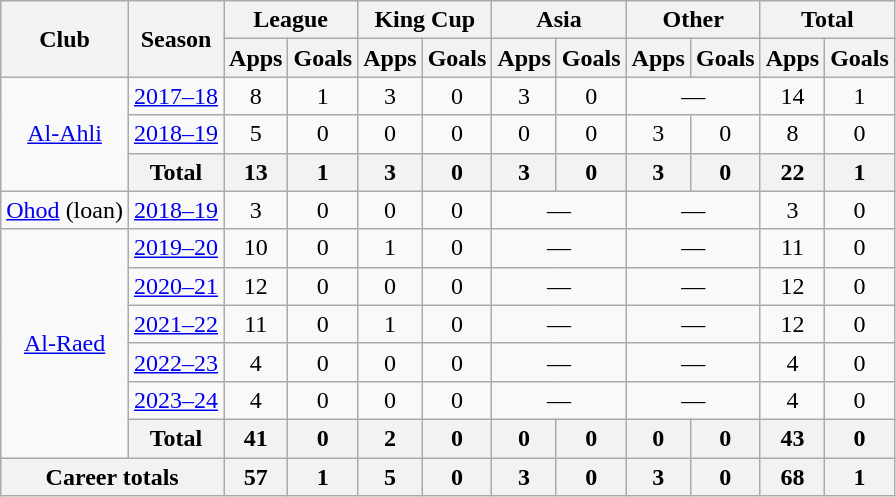<table class="wikitable" style="text-align: center">
<tr>
<th rowspan=2>Club</th>
<th rowspan=2>Season</th>
<th colspan=2>League</th>
<th colspan=2>King Cup</th>
<th colspan=2>Asia</th>
<th colspan=2>Other</th>
<th colspan=2>Total</th>
</tr>
<tr>
<th>Apps</th>
<th>Goals</th>
<th>Apps</th>
<th>Goals</th>
<th>Apps</th>
<th>Goals</th>
<th>Apps</th>
<th>Goals</th>
<th>Apps</th>
<th>Goals</th>
</tr>
<tr>
<td rowspan=3><a href='#'>Al-Ahli</a></td>
<td><a href='#'>2017–18</a></td>
<td>8</td>
<td>1</td>
<td>3</td>
<td>0</td>
<td>3</td>
<td>0</td>
<td colspan=2>—</td>
<td>14</td>
<td>1</td>
</tr>
<tr>
<td><a href='#'>2018–19</a></td>
<td>5</td>
<td>0</td>
<td>0</td>
<td>0</td>
<td>0</td>
<td>0</td>
<td>3</td>
<td>0</td>
<td>8</td>
<td>0</td>
</tr>
<tr>
<th>Total</th>
<th>13</th>
<th>1</th>
<th>3</th>
<th>0</th>
<th>3</th>
<th>0</th>
<th>3</th>
<th>0</th>
<th>22</th>
<th>1</th>
</tr>
<tr>
<td rowspan="1"><a href='#'>Ohod</a> (loan)</td>
<td><a href='#'>2018–19</a></td>
<td>3</td>
<td>0</td>
<td>0</td>
<td>0</td>
<td colspan=2">—</td>
<td colspan=2">—</td>
<td>3</td>
<td>0</td>
</tr>
<tr>
<td rowspan=6><a href='#'>Al-Raed</a></td>
<td><a href='#'>2019–20</a></td>
<td>10</td>
<td>0</td>
<td>1</td>
<td>0</td>
<td colspan=2">—</td>
<td colspan=2">—</td>
<td>11</td>
<td>0</td>
</tr>
<tr>
<td><a href='#'>2020–21</a></td>
<td>12</td>
<td>0</td>
<td>0</td>
<td>0</td>
<td colspan=2">—</td>
<td colspan=2">—</td>
<td>12</td>
<td>0</td>
</tr>
<tr>
<td><a href='#'>2021–22</a></td>
<td>11</td>
<td>0</td>
<td>1</td>
<td>0</td>
<td colspan=2">—</td>
<td colspan=2">—</td>
<td>12</td>
<td>0</td>
</tr>
<tr>
<td><a href='#'>2022–23</a></td>
<td>4</td>
<td>0</td>
<td>0</td>
<td>0</td>
<td colspan=2">—</td>
<td colspan=2">—</td>
<td>4</td>
<td>0</td>
</tr>
<tr>
<td><a href='#'>2023–24</a></td>
<td>4</td>
<td>0</td>
<td>0</td>
<td>0</td>
<td colspan=2">—</td>
<td colspan=2">—</td>
<td>4</td>
<td>0</td>
</tr>
<tr>
<th>Total</th>
<th>41</th>
<th>0</th>
<th>2</th>
<th>0</th>
<th>0</th>
<th>0</th>
<th>0</th>
<th>0</th>
<th>43</th>
<th>0</th>
</tr>
<tr>
<th colspan=2>Career totals</th>
<th>57</th>
<th>1</th>
<th>5</th>
<th>0</th>
<th>3</th>
<th>0</th>
<th>3</th>
<th>0</th>
<th>68</th>
<th>1</th>
</tr>
</table>
